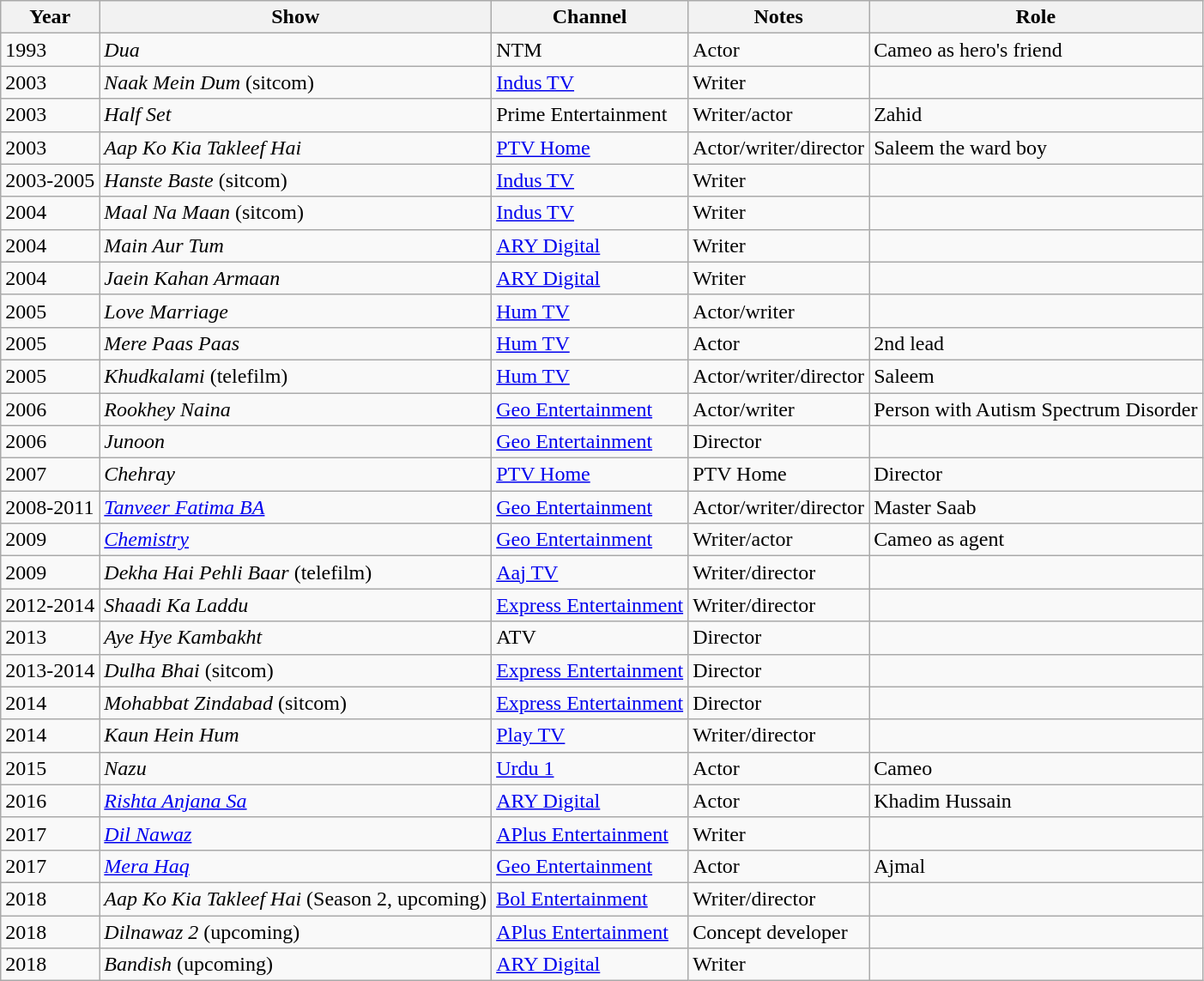<table class="wikitable sortable">
<tr>
<th>Year</th>
<th>Show</th>
<th>Channel</th>
<th>Notes</th>
<th>Role</th>
</tr>
<tr>
<td>1993</td>
<td><em>Dua</em></td>
<td>NTM</td>
<td>Actor</td>
<td>Cameo as hero's friend</td>
</tr>
<tr>
<td>2003</td>
<td><em>Naak Mein Dum</em> (sitcom)</td>
<td><a href='#'>Indus TV</a></td>
<td>Writer</td>
<td></td>
</tr>
<tr>
<td>2003</td>
<td><em>Half Set</em></td>
<td>Prime Entertainment</td>
<td>Writer/actor</td>
<td>Zahid</td>
</tr>
<tr>
<td>2003</td>
<td><em>Aap Ko Kia Takleef Hai</em></td>
<td><a href='#'>PTV Home</a></td>
<td>Actor/writer/director</td>
<td>Saleem the ward boy</td>
</tr>
<tr>
<td>2003-2005</td>
<td><em>Hanste Baste</em> (sitcom)</td>
<td><a href='#'>Indus TV</a></td>
<td>Writer</td>
<td></td>
</tr>
<tr>
<td>2004</td>
<td><em>Maal Na Maan</em> (sitcom)</td>
<td><a href='#'>Indus TV</a></td>
<td>Writer</td>
<td></td>
</tr>
<tr>
<td>2004</td>
<td><em>Main Aur Tum</em></td>
<td><a href='#'>ARY Digital</a></td>
<td>Writer</td>
<td></td>
</tr>
<tr>
<td>2004</td>
<td><em>Jaein Kahan Armaan</em></td>
<td><a href='#'>ARY Digital</a></td>
<td>Writer</td>
<td></td>
</tr>
<tr>
<td>2005</td>
<td><em>Love Marriage</em></td>
<td><a href='#'>Hum TV</a></td>
<td>Actor/writer</td>
<td></td>
</tr>
<tr>
<td>2005</td>
<td><em>Mere Paas Paas</em></td>
<td><a href='#'>Hum TV</a></td>
<td>Actor</td>
<td>2nd lead</td>
</tr>
<tr>
<td>2005</td>
<td><em>Khudkalami</em> (telefilm)</td>
<td><a href='#'>Hum TV</a></td>
<td>Actor/writer/director</td>
<td>Saleem</td>
</tr>
<tr>
<td>2006</td>
<td><em>Rookhey Naina</em></td>
<td><a href='#'>Geo Entertainment</a></td>
<td>Actor/writer</td>
<td>Person with Autism Spectrum Disorder</td>
</tr>
<tr>
<td>2006</td>
<td><em>Junoon</em></td>
<td><a href='#'>Geo Entertainment</a></td>
<td>Director</td>
<td></td>
</tr>
<tr>
<td>2007</td>
<td><em>Chehray</em></td>
<td><a href='#'>PTV Home</a></td>
<td>PTV Home</td>
<td>Director</td>
</tr>
<tr>
<td>2008-2011</td>
<td><em><a href='#'>Tanveer Fatima BA</a></em></td>
<td><a href='#'>Geo Entertainment</a></td>
<td>Actor/writer/director</td>
<td>Master Saab</td>
</tr>
<tr>
<td>2009</td>
<td><em><a href='#'>Chemistry</a></em></td>
<td><a href='#'>Geo Entertainment</a></td>
<td>Writer/actor</td>
<td>Cameo as agent</td>
</tr>
<tr>
<td>2009</td>
<td><em>Dekha Hai Pehli Baar</em> (telefilm)</td>
<td><a href='#'>Aaj TV</a></td>
<td>Writer/director</td>
<td></td>
</tr>
<tr>
<td>2012-2014</td>
<td><em>Shaadi Ka Laddu</em></td>
<td><a href='#'>Express Entertainment</a></td>
<td>Writer/director</td>
<td></td>
</tr>
<tr>
<td>2013</td>
<td><em>Aye Hye Kambakht</em></td>
<td>ATV</td>
<td>Director</td>
<td></td>
</tr>
<tr>
<td>2013-2014</td>
<td><em>Dulha Bhai</em> (sitcom)</td>
<td><a href='#'>Express Entertainment</a></td>
<td>Director</td>
<td></td>
</tr>
<tr>
<td>2014</td>
<td><em>Mohabbat Zindabad</em> (sitcom)</td>
<td><a href='#'>Express Entertainment</a></td>
<td>Director</td>
<td></td>
</tr>
<tr>
<td>2014</td>
<td><em>Kaun Hein Hum</em></td>
<td><a href='#'>Play TV</a></td>
<td>Writer/director</td>
<td></td>
</tr>
<tr>
<td>2015</td>
<td><em>Nazu</em></td>
<td><a href='#'>Urdu 1</a></td>
<td>Actor</td>
<td>Cameo</td>
</tr>
<tr>
<td>2016</td>
<td><em><a href='#'>Rishta Anjana Sa</a></em></td>
<td><a href='#'>ARY Digital</a></td>
<td>Actor</td>
<td>Khadim Hussain</td>
</tr>
<tr>
<td>2017</td>
<td><em><a href='#'>Dil Nawaz</a></em></td>
<td><a href='#'>APlus Entertainment</a></td>
<td>Writer</td>
<td></td>
</tr>
<tr>
<td>2017</td>
<td><em><a href='#'>Mera Haq</a></em></td>
<td><a href='#'>Geo Entertainment</a></td>
<td>Actor</td>
<td>Ajmal</td>
</tr>
<tr>
<td>2018</td>
<td><em>Aap Ko Kia Takleef Hai</em> (Season 2, upcoming)</td>
<td><a href='#'>Bol Entertainment</a></td>
<td>Writer/director</td>
<td></td>
</tr>
<tr>
<td>2018</td>
<td><em>Dilnawaz 2</em> (upcoming)</td>
<td><a href='#'>APlus Entertainment</a></td>
<td>Concept developer</td>
<td></td>
</tr>
<tr>
<td>2018</td>
<td><em>Bandish</em> (upcoming)</td>
<td><a href='#'>ARY Digital</a></td>
<td>Writer</td>
<td></td>
</tr>
</table>
